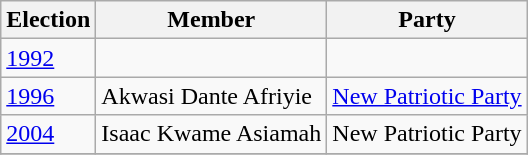<table class="wikitable">
<tr>
<th>Election</th>
<th>Member</th>
<th>Party</th>
</tr>
<tr>
<td><a href='#'>1992</a></td>
<td></td>
<td></td>
</tr>
<tr>
<td><a href='#'>1996</a></td>
<td>Akwasi Dante Afriyie</td>
<td><a href='#'>New Patriotic Party</a></td>
</tr>
<tr>
<td><a href='#'>2004</a></td>
<td>Isaac Kwame Asiamah</td>
<td>New Patriotic Party</td>
</tr>
<tr>
</tr>
</table>
